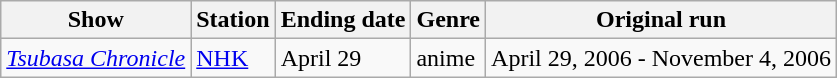<table class="wikitable sortable">
<tr>
<th>Show</th>
<th>Station</th>
<th>Ending date</th>
<th>Genre</th>
<th>Original run</th>
</tr>
<tr>
<td><em><a href='#'>Tsubasa Chronicle</a></em></td>
<td><a href='#'>NHK</a></td>
<td>April 29</td>
<td>anime</td>
<td>April 29, 2006 - November 4, 2006</td>
</tr>
</table>
